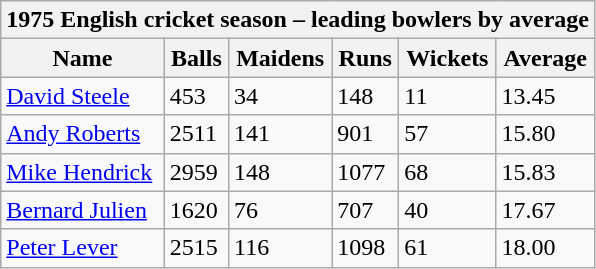<table class="wikitable">
<tr>
<th bgcolor="#efefef" colspan="7">1975 English cricket season – leading bowlers by average</th>
</tr>
<tr bgcolor="#efefef">
<th>Name</th>
<th>Balls</th>
<th>Maidens</th>
<th>Runs</th>
<th>Wickets</th>
<th>Average</th>
</tr>
<tr>
<td><a href='#'>David Steele</a></td>
<td>453</td>
<td>34</td>
<td>148</td>
<td>11</td>
<td>13.45</td>
</tr>
<tr>
<td><a href='#'>Andy Roberts</a></td>
<td>2511</td>
<td>141</td>
<td>901</td>
<td>57</td>
<td>15.80</td>
</tr>
<tr>
<td><a href='#'>Mike Hendrick</a></td>
<td>2959</td>
<td>148</td>
<td>1077</td>
<td>68</td>
<td>15.83</td>
</tr>
<tr>
<td><a href='#'>Bernard Julien</a></td>
<td>1620</td>
<td>76</td>
<td>707</td>
<td>40</td>
<td>17.67</td>
</tr>
<tr>
<td><a href='#'>Peter Lever</a></td>
<td>2515</td>
<td>116</td>
<td>1098</td>
<td>61</td>
<td>18.00</td>
</tr>
</table>
